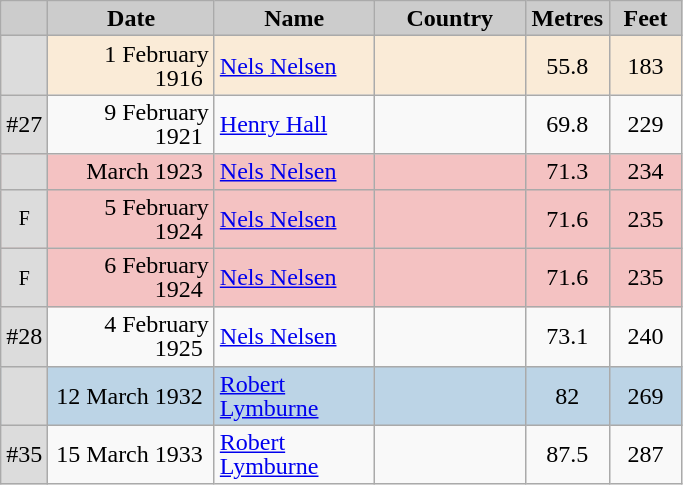<table class="wikitable sortable" style="text-align:left; line-height:16px; width:36%;">
<tr>
<th style="background-color: #ccc;" width="15"></th>
<th style="background-color: #ccc;" width="135">Date</th>
<th style="background-color: #ccc;" width="122">Name</th>
<th style="background-color: #ccc;" width="118">Country</th>
<th style="background-color: #ccc;" width="49">Metres</th>
<th style="background-color: #ccc;" width="49">Feet</th>
</tr>
<tr bgcolor=#FAEBD7>
<td bgcolor=gainsboro align=center><small></small></td>
<td align=right>1 February 1916 </td>
<td><a href='#'>Nels Nelsen</a></td>
<td></td>
<td align=center>55.8</td>
<td align=center>183</td>
</tr>
<tr>
<td bgcolor=gainsboro align=center>#27</td>
<td align=right>9 February 1921 </td>
<td><a href='#'>Henry Hall</a></td>
<td></td>
<td align=center>69.8</td>
<td align=center>229</td>
</tr>
<tr bgcolor=#F4C2C2>
<td bgcolor=gainsboro align=center><small></small></td>
<td align=right>March 1923 </td>
<td><a href='#'>Nels Nelsen</a></td>
<td></td>
<td align=center>71.3</td>
<td align=center>234</td>
</tr>
<tr bgcolor=#F4C2C2>
<td bgcolor=gainsboro align=center><small>F</small></td>
<td align=right>5 February 1924 </td>
<td><a href='#'>Nels Nelsen</a></td>
<td></td>
<td align=center>71.6</td>
<td align=center>235</td>
</tr>
<tr bgcolor=#F4C2C2>
<td bgcolor=gainsboro align=center><small>F</small></td>
<td align=right>6 February 1924 </td>
<td><a href='#'>Nels Nelsen</a></td>
<td></td>
<td align=center>71.6</td>
<td align=center>235</td>
</tr>
<tr>
<td bgcolor=gainsboro align=center>#28</td>
<td align=right>4 February 1925 </td>
<td><a href='#'>Nels Nelsen</a></td>
<td></td>
<td align=center>73.1</td>
<td align=center>240</td>
</tr>
<tr bgcolor=#BCD4E6>
<td bgcolor=gainsboro align=center><small></small></td>
<td align=right>12 March 1932 </td>
<td><a href='#'>Robert Lymburne</a></td>
<td></td>
<td align=center>82</td>
<td align=center>269</td>
</tr>
<tr>
<td bgcolor=gainsboro align=center>#35</td>
<td align=right>15 March 1933 </td>
<td><a href='#'>Robert Lymburne</a></td>
<td></td>
<td align=center>87.5</td>
<td align=center>287</td>
</tr>
</table>
